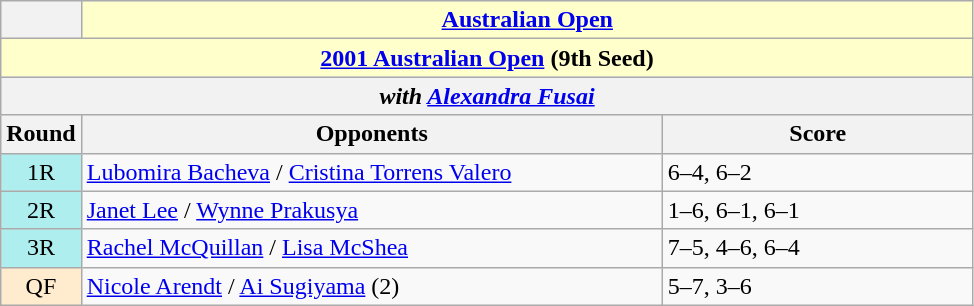<table class="wikitable collapsible collapsed">
<tr>
<th></th>
<th colspan=2 style="background:#ffc;"><a href='#'>Australian Open</a></th>
</tr>
<tr>
<th colspan=3 style="background:#ffc;"><a href='#'>2001 Australian Open</a> (9th Seed)</th>
</tr>
<tr>
<th colspan=3><em>with  <a href='#'>Alexandra Fusai</a></em></th>
</tr>
<tr>
<th>Round</th>
<th width=380>Opponents</th>
<th width=200>Score</th>
</tr>
<tr>
<td style="text-align:center; background:#afeeee;">1R</td>
<td> <a href='#'>Lubomira Bacheva</a> /  <a href='#'>Cristina Torrens Valero</a></td>
<td>6–4, 6–2</td>
</tr>
<tr>
<td style="text-align:center; background:#afeeee;">2R</td>
<td> <a href='#'>Janet Lee</a> /  <a href='#'>Wynne Prakusya</a></td>
<td>1–6, 6–1, 6–1</td>
</tr>
<tr>
<td style="text-align:center; background:#afeeee;">3R</td>
<td> <a href='#'>Rachel McQuillan</a> /  <a href='#'>Lisa McShea</a></td>
<td>7–5, 4–6, 6–4</td>
</tr>
<tr>
<td style="text-align:center; background:#ffebcd;">QF</td>
<td> <a href='#'>Nicole Arendt</a> /  <a href='#'>Ai Sugiyama</a> (2)</td>
<td>5–7, 3–6</td>
</tr>
</table>
